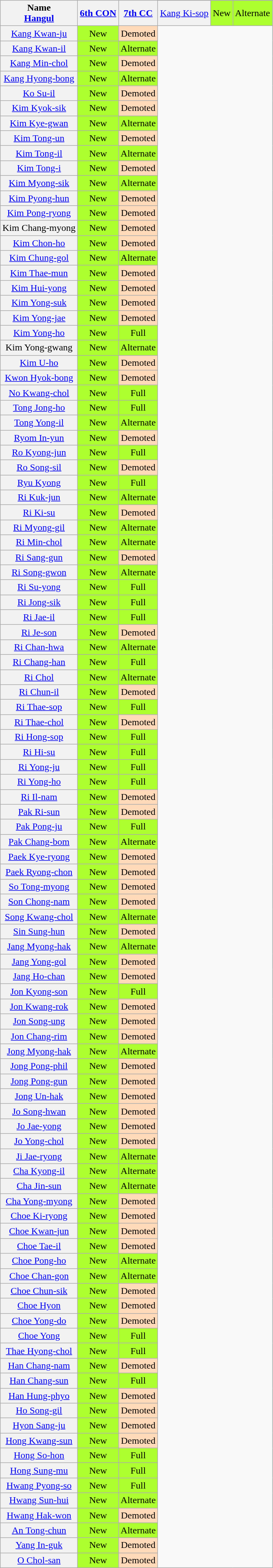<table class="wikitable sortable">
<tr>
<th rowspan="2">Name<br><a href='#'>Hangul</a></th>
<th rowspan="2"><a href='#'>6th CON</a></th>
<th rowspan="2"><a href='#'>7th CC</a></th>
</tr>
<tr>
<th align="center" scope="row" style="font-weight:normal;"><a href='#'>Kang Ki-sop</a></th>
<td align="center" style="background: GreenYellow">New</td>
<td align="center" style="background: GreenYellow">Alternate</td>
</tr>
<tr>
<th align="center" scope="row" style="font-weight:normal;"><a href='#'>Kang Kwan-ju</a></th>
<td align="center" style="background: GreenYellow">New</td>
<td style="background: PeachPuff" align="center">Demoted</td>
</tr>
<tr>
<th align="center" scope="row" style="font-weight:normal;"><a href='#'>Kang Kwan-il</a></th>
<td align="center" style="background: GreenYellow">New</td>
<td align="center" style="background: GreenYellow">Alternate</td>
</tr>
<tr>
<th align="center" scope="row" style="font-weight:normal;"><a href='#'>Kang Min-chol</a></th>
<td align="center" style="background: GreenYellow">New</td>
<td style="background: PeachPuff" align="center">Demoted</td>
</tr>
<tr>
<th align="center" scope="row" style="font-weight:normal;"><a href='#'>Kang Hyong-bong</a></th>
<td align="center" style="background: GreenYellow">New</td>
<td align="center" style="background: GreenYellow">Alternate</td>
</tr>
<tr>
<th align="center" scope="row" style="font-weight:normal;"><a href='#'>Ko Su-il</a></th>
<td align="center" style="background: GreenYellow">New</td>
<td style="background: PeachPuff" align="center">Demoted</td>
</tr>
<tr>
<th align="center" scope="row" style="font-weight:normal;"><a href='#'>Kim Kyok-sik</a></th>
<td align="center" style="background: GreenYellow">New</td>
<td style="background: PeachPuff" align="center">Demoted</td>
</tr>
<tr>
<th align="center" scope="row" style="font-weight:normal;"><a href='#'>Kim Kye-gwan</a></th>
<td align="center" style="background: GreenYellow">New</td>
<td align="center" style="background: GreenYellow">Alternate</td>
</tr>
<tr>
<th align="center" scope="row" style="font-weight:normal;"><a href='#'>Kim Tong-un</a></th>
<td align="center" style="background: GreenYellow">New</td>
<td style="background: PeachPuff" align="center">Demoted</td>
</tr>
<tr>
<th align="center" scope="row" style="font-weight:normal;"><a href='#'>Kim Tong-il</a></th>
<td align="center" style="background: GreenYellow">New</td>
<td align="center" style="background: GreenYellow">Alternate</td>
</tr>
<tr>
<th align="center" scope="row" style="font-weight:normal;"><a href='#'>Kim Tong-i</a></th>
<td align="center" style="background: GreenYellow">New</td>
<td style="background: PeachPuff" align="center">Demoted</td>
</tr>
<tr>
<th align="center" scope="row" style="font-weight:normal;"><a href='#'>Kim Myong-sik</a></th>
<td align="center" style="background: GreenYellow">New</td>
<td align="center" style="background: GreenYellow">Alternate</td>
</tr>
<tr>
<th align="center" scope="row" style="font-weight:normal;"><a href='#'>Kim Pyong-hun</a></th>
<td align="center" style="background: GreenYellow">New</td>
<td style="background: PeachPuff" align="center">Demoted</td>
</tr>
<tr>
<th align="center" scope="row" style="font-weight:normal;"><a href='#'>Kim Pong-ryong</a></th>
<td align="center" style="background: GreenYellow">New</td>
<td style="background: PeachPuff" align="center">Demoted</td>
</tr>
<tr>
<th align="center" scope="row" style="font-weight:normal;">Kim Chang-myong</th>
<td align="center" style="background: GreenYellow">New</td>
<td style="background: PeachPuff" align="center">Demoted</td>
</tr>
<tr>
<th align="center" scope="row" style="font-weight:normal;"><a href='#'>Kim Chon-ho</a></th>
<td align="center" style="background: GreenYellow">New</td>
<td style="background: PeachPuff" align="center">Demoted</td>
</tr>
<tr>
<th align="center" scope="row" style="font-weight:normal;"><a href='#'>Kim Chung-gol</a></th>
<td align="center" style="background: GreenYellow">New</td>
<td align="center" style="background: GreenYellow">Alternate</td>
</tr>
<tr>
<th align="center" scope="row" style="font-weight:normal;"><a href='#'>Kim Thae-mun</a></th>
<td align="center" style="background: GreenYellow">New</td>
<td style="background: PeachPuff" align="center">Demoted</td>
</tr>
<tr>
<th align="center" scope="row" style="font-weight:normal;"><a href='#'>Kim Hui-yong</a></th>
<td align="center" style="background: GreenYellow">New</td>
<td style="background: PeachPuff" align="center">Demoted</td>
</tr>
<tr>
<th align="center" scope="row" style="font-weight:normal;"><a href='#'>Kim Yong-suk</a></th>
<td align="center" style="background: GreenYellow">New</td>
<td style="background: PeachPuff" align="center">Demoted</td>
</tr>
<tr>
<th align="center" scope="row" style="font-weight:normal;"><a href='#'>Kim Yong-jae</a></th>
<td align="center" style="background: GreenYellow">New</td>
<td style="background: PeachPuff" align="center">Demoted</td>
</tr>
<tr>
<th align="center" scope="row" style="font-weight:normal;"><a href='#'>Kim Yong-ho</a></th>
<td align="center" style="background: GreenYellow">New</td>
<td align="center" style="background: GreenYellow">Full</td>
</tr>
<tr>
<th align="center" scope="row" style="font-weight:normal;">Kim Yong-gwang</th>
<td align="center" style="background: GreenYellow">New</td>
<td align="center" style="background: GreenYellow">Alternate</td>
</tr>
<tr>
<th align="center" scope="row" style="font-weight:normal;"><a href='#'>Kim U-ho</a></th>
<td align="center" style="background: GreenYellow">New</td>
<td style="background: PeachPuff" align="center">Demoted</td>
</tr>
<tr>
<th align="center" scope="row" style="font-weight:normal;"><a href='#'>Kwon Hyok-bong</a></th>
<td align="center" style="background: GreenYellow">New</td>
<td style="background: PeachPuff" align="center">Demoted</td>
</tr>
<tr>
<th align="center" scope="row" style="font-weight:normal;"><a href='#'>No Kwang-chol</a></th>
<td align="center" style="background: GreenYellow">New</td>
<td align="center" style="background: GreenYellow">Full</td>
</tr>
<tr>
<th align="center" scope="row" style="font-weight:normal;"><a href='#'>Tong Jong-ho</a></th>
<td align="center" style="background: GreenYellow">New</td>
<td align="center" style="background: GreenYellow">Full</td>
</tr>
<tr>
<th align="center" scope="row" style="font-weight:normal;"><a href='#'>Tong Yong-il</a></th>
<td align="center" style="background: GreenYellow">New</td>
<td align="center" style="background: GreenYellow">Alternate</td>
</tr>
<tr>
<th align="center" scope="row" style="font-weight:normal;"><a href='#'>Ryom In-yun</a></th>
<td align="center" style="background: GreenYellow">New</td>
<td style="background: PeachPuff" align="center">Demoted</td>
</tr>
<tr>
<th align="center" scope="row" style="font-weight:normal;"><a href='#'>Ro Kyong-jun</a></th>
<td align="center" style="background: GreenYellow">New</td>
<td align="center" style="background: GreenYellow">Full</td>
</tr>
<tr>
<th align="center" scope="row" style="font-weight:normal;"><a href='#'>Ro Song-sil</a></th>
<td align="center" style="background: GreenYellow">New</td>
<td style="background: PeachPuff" align="center">Demoted</td>
</tr>
<tr>
<th align="center" scope="row" style="font-weight:normal;"><a href='#'>Ryu Kyong</a></th>
<td align="center" style="background: GreenYellow">New</td>
<td align="center" style="background: GreenYellow">Full</td>
</tr>
<tr>
<th align="center" scope="row" style="font-weight:normal;"><a href='#'>Ri Kuk-jun</a></th>
<td align="center" style="background: GreenYellow">New</td>
<td align="center" style="background: GreenYellow">Alternate</td>
</tr>
<tr>
<th align="center" scope="row" style="font-weight:normal;"><a href='#'>Ri Ki-su</a></th>
<td align="center" style="background: GreenYellow">New</td>
<td style="background: PeachPuff" align="center">Demoted</td>
</tr>
<tr>
<th align="center" scope="row" style="font-weight:normal;"><a href='#'>Ri Myong-gil</a></th>
<td align="center" style="background: GreenYellow">New</td>
<td align="center" style="background: GreenYellow">Alternate</td>
</tr>
<tr>
<th align="center" scope="row" style="font-weight:normal;"><a href='#'>Ri Min-chol</a></th>
<td align="center" style="background: GreenYellow">New</td>
<td align="center" style="background: GreenYellow">Alternate</td>
</tr>
<tr>
<th align="center" scope="row" style="font-weight:normal;"><a href='#'>Ri Sang-gun</a></th>
<td align="center" style="background: GreenYellow">New</td>
<td style="background: PeachPuff" align="center">Demoted</td>
</tr>
<tr>
<th align="center" scope="row" style="font-weight:normal;"><a href='#'>Ri Song-gwon</a></th>
<td align="center" style="background: GreenYellow">New</td>
<td align="center" style="background: GreenYellow">Alternate</td>
</tr>
<tr>
<th align="center" scope="row" style="font-weight:normal;"><a href='#'>Ri Su-yong</a></th>
<td align="center" style="background: GreenYellow">New</td>
<td align="center" style="background: GreenYellow">Full</td>
</tr>
<tr>
<th align="center" scope="row" style="font-weight:normal;"><a href='#'>Ri Jong-sik</a></th>
<td align="center" style="background: GreenYellow">New</td>
<td align="center" style="background: GreenYellow">Full</td>
</tr>
<tr>
<th align="center" scope="row" style="font-weight:normal;"><a href='#'>Ri Jae-il</a></th>
<td align="center" style="background: GreenYellow">New</td>
<td align="center" style="background: GreenYellow">Full</td>
</tr>
<tr>
<th align="center" scope="row" style="font-weight:normal;"><a href='#'>Ri Je-son</a></th>
<td align="center" style="background: GreenYellow">New</td>
<td style="background: PeachPuff" align="center">Demoted</td>
</tr>
<tr>
<th align="center" scope="row" style="font-weight:normal;"><a href='#'>Ri Chan-hwa</a></th>
<td align="center" style="background: GreenYellow">New</td>
<td align="center" style="background: GreenYellow">Alternate</td>
</tr>
<tr>
<th align="center" scope="row" style="font-weight:normal;"><a href='#'>Ri Chang-han</a></th>
<td align="center" style="background: GreenYellow">New</td>
<td align="center" style="background: GreenYellow">Full</td>
</tr>
<tr>
<th align="center" scope="row" style="font-weight:normal;"><a href='#'>Ri Chol</a></th>
<td align="center" style="background: GreenYellow">New</td>
<td align="center" style="background: GreenYellow">Alternate</td>
</tr>
<tr>
<th align="center" scope="row" style="font-weight:normal;"><a href='#'>Ri Chun-il</a></th>
<td align="center" style="background: GreenYellow">New</td>
<td style="background: PeachPuff" align="center">Demoted</td>
</tr>
<tr>
<th align="center" scope="row" style="font-weight:normal;"><a href='#'>Ri Thae-sop</a></th>
<td align="center" style="background: GreenYellow">New</td>
<td align="center" style="background: GreenYellow">Full</td>
</tr>
<tr>
<th align="center" scope="row" style="font-weight:normal;"><a href='#'>Ri Thae-chol</a></th>
<td align="center" style="background: GreenYellow">New</td>
<td style="background: PeachPuff" align="center">Demoted</td>
</tr>
<tr>
<th align="center" scope="row" style="font-weight:normal;"><a href='#'>Ri Hong-sop</a></th>
<td align="center" style="background: GreenYellow">New</td>
<td align="center" style="background: GreenYellow">Full</td>
</tr>
<tr>
<th align="center" scope="row" style="font-weight:normal;"><a href='#'>Ri Hi-su</a></th>
<td align="center" style="background: GreenYellow">New</td>
<td align="center" style="background: GreenYellow">Full</td>
</tr>
<tr>
<th align="center" scope="row" style="font-weight:normal;"><a href='#'>Ri Yong-ju</a></th>
<td align="center" style="background: GreenYellow">New</td>
<td align="center" style="background: GreenYellow">Full</td>
</tr>
<tr>
<th align="center" scope="row" style="font-weight:normal;"><a href='#'>Ri Yong-ho</a></th>
<td align="center" style="background: GreenYellow">New</td>
<td align="center" style="background: GreenYellow">Full</td>
</tr>
<tr>
<th align="center" scope="row" style="font-weight:normal;"><a href='#'>Ri Il-nam</a></th>
<td align="center" style="background: GreenYellow">New</td>
<td style="background: PeachPuff" align="center">Demoted</td>
</tr>
<tr>
<th align="center" scope="row" style="font-weight:normal;"><a href='#'>Pak Ri-sun</a></th>
<td align="center" style="background: GreenYellow">New</td>
<td style="background: PeachPuff" align="center">Demoted</td>
</tr>
<tr>
<th align="center" scope="row" style="font-weight:normal;"><a href='#'>Pak Pong-ju</a></th>
<td align="center" style="background: GreenYellow">New</td>
<td align="center" style="background: GreenYellow">Full</td>
</tr>
<tr>
<th align="center" scope="row" style="font-weight:normal;"><a href='#'>Pak Chang-bom</a></th>
<td align="center" style="background: GreenYellow">New</td>
<td align="center" style="background: GreenYellow">Alternate</td>
</tr>
<tr>
<th align="center" scope="row" style="font-weight:normal;"><a href='#'>Paek Kye-ryong</a></th>
<td align="center" style="background: GreenYellow">New</td>
<td style="background: PeachPuff" align="center">Demoted</td>
</tr>
<tr>
<th align="center" scope="row" style="font-weight:normal;"><a href='#'>Paek Ryong-chon</a></th>
<td align="center" style="background: GreenYellow">New</td>
<td style="background: PeachPuff" align="center">Demoted</td>
</tr>
<tr>
<th align="center" scope="row" style="font-weight:normal;"><a href='#'>So Tong-myong</a></th>
<td align="center" style="background: GreenYellow">New</td>
<td style="background: PeachPuff" align="center">Demoted</td>
</tr>
<tr>
<th align="center" scope="row" style="font-weight:normal;"><a href='#'>Son Chong-nam</a></th>
<td align="center" style="background: GreenYellow">New</td>
<td style="background: PeachPuff" align="center">Demoted</td>
</tr>
<tr>
<th align="center" scope="row" style="font-weight:normal;"><a href='#'>Song Kwang-chol</a></th>
<td align="center" style="background: GreenYellow">New</td>
<td align="center" style="background: GreenYellow">Alternate</td>
</tr>
<tr>
<th align="center" scope="row" style="font-weight:normal;"><a href='#'>Sin Sung-hun</a></th>
<td align="center" style="background: GreenYellow">New</td>
<td style="background: PeachPuff" align="center">Demoted</td>
</tr>
<tr>
<th align="center" scope="row" style="font-weight:normal;"><a href='#'>Jang Myong-hak</a></th>
<td align="center" style="background: GreenYellow">New</td>
<td align="center" style="background: GreenYellow">Alternate</td>
</tr>
<tr>
<th align="center" scope="row" style="font-weight:normal;"><a href='#'>Jang Yong-gol</a></th>
<td align="center" style="background: GreenYellow">New</td>
<td style="background: PeachPuff" align="center">Demoted</td>
</tr>
<tr>
<th align="center" scope="row" style="font-weight:normal;"><a href='#'>Jang Ho-chan</a></th>
<td align="center" style="background: GreenYellow">New</td>
<td style="background: PeachPuff" align="center">Demoted</td>
</tr>
<tr>
<th align="center" scope="row" style="font-weight:normal;"><a href='#'>Jon Kyong-son</a></th>
<td align="center" style="background: GreenYellow">New</td>
<td align="center" style="background: GreenYellow">Full</td>
</tr>
<tr>
<th align="center" scope="row" style="font-weight:normal;"><a href='#'>Jon Kwang-rok</a></th>
<td align="center" style="background: GreenYellow">New</td>
<td style="background: PeachPuff" align="center">Demoted</td>
</tr>
<tr>
<th align="center" scope="row" style="font-weight:normal;"><a href='#'>Jon Song-ung</a></th>
<td align="center" style="background: GreenYellow">New</td>
<td style="background: PeachPuff" align="center">Demoted</td>
</tr>
<tr>
<th align="center" scope="row" style="font-weight:normal;"><a href='#'>Jon Chang-rim</a></th>
<td align="center" style="background: GreenYellow">New</td>
<td style="background: PeachPuff" align="center">Demoted</td>
</tr>
<tr>
<th align="center" scope="row" style="font-weight:normal;"><a href='#'>Jong Myong-hak</a></th>
<td align="center" style="background: GreenYellow">New</td>
<td align="center" style="background: GreenYellow">Alternate</td>
</tr>
<tr>
<th align="center" scope="row" style="font-weight:normal;"><a href='#'>Jong Pong-phil</a></th>
<td align="center" style="background: GreenYellow">New</td>
<td style="background: PeachPuff" align="center">Demoted</td>
</tr>
<tr>
<th align="center" scope="row" style="font-weight:normal;"><a href='#'>Jong Pong-gun</a></th>
<td align="center" style="background: GreenYellow">New</td>
<td style="background: PeachPuff" align="center">Demoted</td>
</tr>
<tr>
<th align="center" scope="row" style="font-weight:normal;"><a href='#'>Jong Un-hak</a></th>
<td align="center" style="background: GreenYellow">New</td>
<td style="background: PeachPuff" align="center">Demoted</td>
</tr>
<tr>
<th align="center" scope="row" style="font-weight:normal;"><a href='#'>Jo Song-hwan</a></th>
<td align="center" style="background: GreenYellow">New</td>
<td style="background: PeachPuff" align="center">Demoted</td>
</tr>
<tr>
<th align="center" scope="row" style="font-weight:normal;"><a href='#'>Jo Jae-yong</a></th>
<td align="center" style="background: GreenYellow">New</td>
<td style="background: PeachPuff" align="center">Demoted</td>
</tr>
<tr>
<th align="center" scope="row" style="font-weight:normal;"><a href='#'>Jo Yong-chol</a></th>
<td align="center" style="background: GreenYellow">New</td>
<td style="background: PeachPuff" align="center">Demoted</td>
</tr>
<tr>
<th align="center" scope="row" style="font-weight:normal;"><a href='#'>Ji Jae-ryong</a></th>
<td align="center" style="background: GreenYellow">New</td>
<td align="center" style="background: GreenYellow">Alternate</td>
</tr>
<tr>
<th align="center" scope="row" style="font-weight:normal;"><a href='#'>Cha Kyong-il</a></th>
<td align="center" style="background: GreenYellow">New</td>
<td align="center" style="background: GreenYellow">Alternate</td>
</tr>
<tr>
<th align="center" scope="row" style="font-weight:normal;"><a href='#'>Cha Jin-sun</a></th>
<td align="center" style="background: GreenYellow">New</td>
<td align="center" style="background: GreenYellow">Alternate</td>
</tr>
<tr>
<th align="center" scope="row" style="font-weight:normal;"><a href='#'>Cha Yong-myong</a></th>
<td align="center" style="background: GreenYellow">New</td>
<td style="background: PeachPuff" align="center">Demoted</td>
</tr>
<tr>
<th align="center" scope="row" style="font-weight:normal;"><a href='#'>Choe Ki-ryong</a></th>
<td align="center" style="background: GreenYellow">New</td>
<td style="background: PeachPuff" align="center">Demoted</td>
</tr>
<tr>
<th align="center" scope="row" style="font-weight:normal;"><a href='#'>Choe Kwan-jun</a></th>
<td align="center" style="background: GreenYellow">New</td>
<td style="background: PeachPuff" align="center">Demoted</td>
</tr>
<tr>
<th align="center" scope="row" style="font-weight:normal;"><a href='#'>Choe Tae-il</a></th>
<td align="center" style="background: GreenYellow">New</td>
<td style="background: PeachPuff" align="center">Demoted</td>
</tr>
<tr>
<th align="center" scope="row" style="font-weight:normal;"><a href='#'>Choe Pong-ho</a></th>
<td align="center" style="background: GreenYellow">New</td>
<td align="center" style="background: GreenYellow">Alternate</td>
</tr>
<tr>
<th align="center" scope="row" style="font-weight:normal;"><a href='#'>Choe Chan-gon</a></th>
<td align="center" style="background: GreenYellow">New</td>
<td align="center" style="background: GreenYellow">Alternate</td>
</tr>
<tr>
<th align="center" scope="row" style="font-weight:normal;"><a href='#'>Choe Chun-sik</a></th>
<td align="center" style="background: GreenYellow">New</td>
<td style="background: PeachPuff" align="center">Demoted</td>
</tr>
<tr>
<th align="center" scope="row" style="font-weight:normal;"><a href='#'>Choe Hyon</a></th>
<td align="center" style="background: GreenYellow">New</td>
<td style="background: PeachPuff" align="center">Demoted</td>
</tr>
<tr>
<th align="center" scope="row" style="font-weight:normal;"><a href='#'>Choe Yong-do</a></th>
<td align="center" style="background: GreenYellow">New</td>
<td style="background: PeachPuff" align="center">Demoted</td>
</tr>
<tr>
<th align="center" scope="row" style="font-weight:normal;"><a href='#'>Choe Yong</a></th>
<td align="center" style="background: GreenYellow">New</td>
<td align="center" style="background: GreenYellow">Full</td>
</tr>
<tr>
<th align="center" scope="row" style="font-weight:normal;"><a href='#'>Thae Hyong-chol</a></th>
<td align="center" style="background: GreenYellow">New</td>
<td align="center" style="background: GreenYellow">Full</td>
</tr>
<tr>
<th align="center" scope="row" style="font-weight:normal;"><a href='#'>Han Chang-nam</a></th>
<td align="center" style="background: GreenYellow">New</td>
<td style="background: PeachPuff" align="center">Demoted</td>
</tr>
<tr>
<th align="center" scope="row" style="font-weight:normal;"><a href='#'>Han Chang-sun</a></th>
<td align="center" style="background: GreenYellow">New</td>
<td align="center" style="background: GreenYellow">Full</td>
</tr>
<tr>
<th align="center" scope="row" style="font-weight:normal;"><a href='#'>Han Hung-phyo</a></th>
<td align="center" style="background: GreenYellow">New</td>
<td style="background: PeachPuff" align="center">Demoted</td>
</tr>
<tr>
<th align="center" scope="row" style="font-weight:normal;"><a href='#'>Ho Song-gil</a></th>
<td align="center" style="background: GreenYellow">New</td>
<td style="background: PeachPuff" align="center">Demoted</td>
</tr>
<tr>
<th align="center" scope="row" style="font-weight:normal;"><a href='#'>Hyon Sang-ju</a></th>
<td align="center" style="background: GreenYellow">New</td>
<td style="background: PeachPuff" align="center">Demoted</td>
</tr>
<tr>
<th align="center" scope="row" style="font-weight:normal;"><a href='#'>Hong Kwang-sun</a></th>
<td align="center" style="background: GreenYellow">New</td>
<td style="background: PeachPuff" align="center">Demoted</td>
</tr>
<tr>
<th align="center" scope="row" style="font-weight:normal;"><a href='#'>Hong So-hon</a></th>
<td align="center" style="background: GreenYellow">New</td>
<td align="center" style="background: GreenYellow">Full</td>
</tr>
<tr>
<th align="center" scope="row" style="font-weight:normal;"><a href='#'>Hong Sung-mu</a></th>
<td align="center" style="background: GreenYellow">New</td>
<td align="center" style="background: GreenYellow">Full</td>
</tr>
<tr>
<th align="center" scope="row" style="font-weight:normal;"><a href='#'>Hwang Pyong-so</a></th>
<td align="center" style="background: GreenYellow">New</td>
<td align="center" style="background: GreenYellow">Full</td>
</tr>
<tr>
<th align="center" scope="row" style="font-weight:normal;"><a href='#'>Hwang Sun-hui</a></th>
<td align="center" style="background: GreenYellow">New</td>
<td align="center" style="background: GreenYellow">Alternate</td>
</tr>
<tr>
<th align="center" scope="row" style="font-weight:normal;"><a href='#'>Hwang Hak-won</a></th>
<td align="center" style="background: GreenYellow">New</td>
<td style="background: PeachPuff" align="center">Demoted</td>
</tr>
<tr>
<th align="center" scope="row" style="font-weight:normal;"><a href='#'>An Tong-chun</a></th>
<td align="center" style="background: GreenYellow">New</td>
<td align="center" style="background: GreenYellow">Alternate</td>
</tr>
<tr>
<th align="center" scope="row" style="font-weight:normal;"><a href='#'>Yang In-guk</a></th>
<td align="center" style="background: GreenYellow">New</td>
<td style="background: PeachPuff" align="center">Demoted</td>
</tr>
<tr>
<th align="center" scope="row" style="font-weight:normal;"><a href='#'>O Chol-san</a></th>
<td align="center" style="background: GreenYellow">New</td>
<td style="background: PeachPuff" align="center">Demoted</td>
</tr>
</table>
